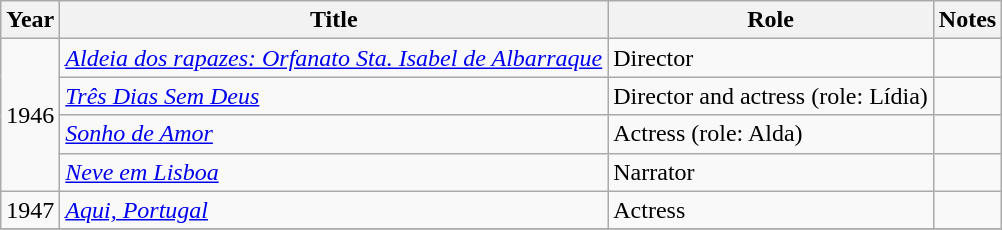<table class="wikitable sortable">
<tr>
<th>Year</th>
<th>Title</th>
<th>Role</th>
<th>Notes</th>
</tr>
<tr>
<td rowspan="4">1946</td>
<td><em><a href='#'>Aldeia dos rapazes: Orfanato Sta. Isabel de Albarraque</a></em></td>
<td>Director</td>
<td></td>
</tr>
<tr>
<td><em><a href='#'>Três Dias Sem Deus</a></em></td>
<td>Director and actress (role: Lídia)</td>
<td></td>
</tr>
<tr>
<td><em><a href='#'>Sonho de Amor</a></em></td>
<td>Actress (role: Alda)</td>
<td></td>
</tr>
<tr>
<td><em><a href='#'>Neve em Lisboa</a></em></td>
<td>Narrator</td>
<td></td>
</tr>
<tr>
<td>1947</td>
<td><em><a href='#'>Aqui, Portugal</a></em></td>
<td>Actress</td>
<td></td>
</tr>
<tr>
</tr>
</table>
